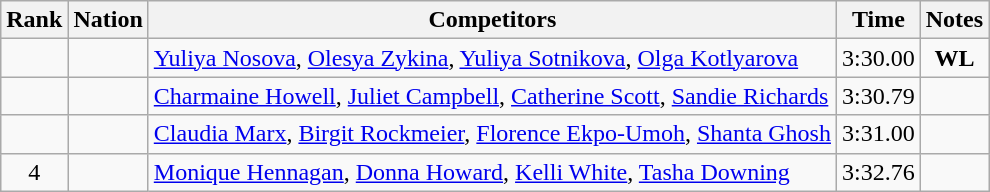<table class="wikitable sortable" style="text-align:center">
<tr>
<th>Rank</th>
<th>Nation</th>
<th>Competitors</th>
<th>Time</th>
<th>Notes</th>
</tr>
<tr>
<td></td>
<td align=left></td>
<td align=left><a href='#'>Yuliya Nosova</a>, <a href='#'>Olesya Zykina</a>, <a href='#'>Yuliya Sotnikova</a>, <a href='#'>Olga Kotlyarova</a></td>
<td>3:30.00</td>
<td><strong>WL</strong></td>
</tr>
<tr>
<td></td>
<td align=left></td>
<td align=left><a href='#'>Charmaine Howell</a>, <a href='#'>Juliet Campbell</a>, <a href='#'>Catherine Scott</a>, <a href='#'>Sandie Richards</a></td>
<td>3:30.79</td>
<td></td>
</tr>
<tr>
<td></td>
<td align=left></td>
<td align=left><a href='#'>Claudia Marx</a>, <a href='#'>Birgit Rockmeier</a>, <a href='#'>Florence Ekpo-Umoh</a>, <a href='#'>Shanta Ghosh</a></td>
<td>3:31.00</td>
<td></td>
</tr>
<tr>
<td>4</td>
<td align=left></td>
<td align=left><a href='#'>Monique Hennagan</a>, <a href='#'>Donna Howard</a>, <a href='#'>Kelli White</a>, <a href='#'>Tasha Downing</a></td>
<td>3:32.76</td>
<td></td>
</tr>
</table>
